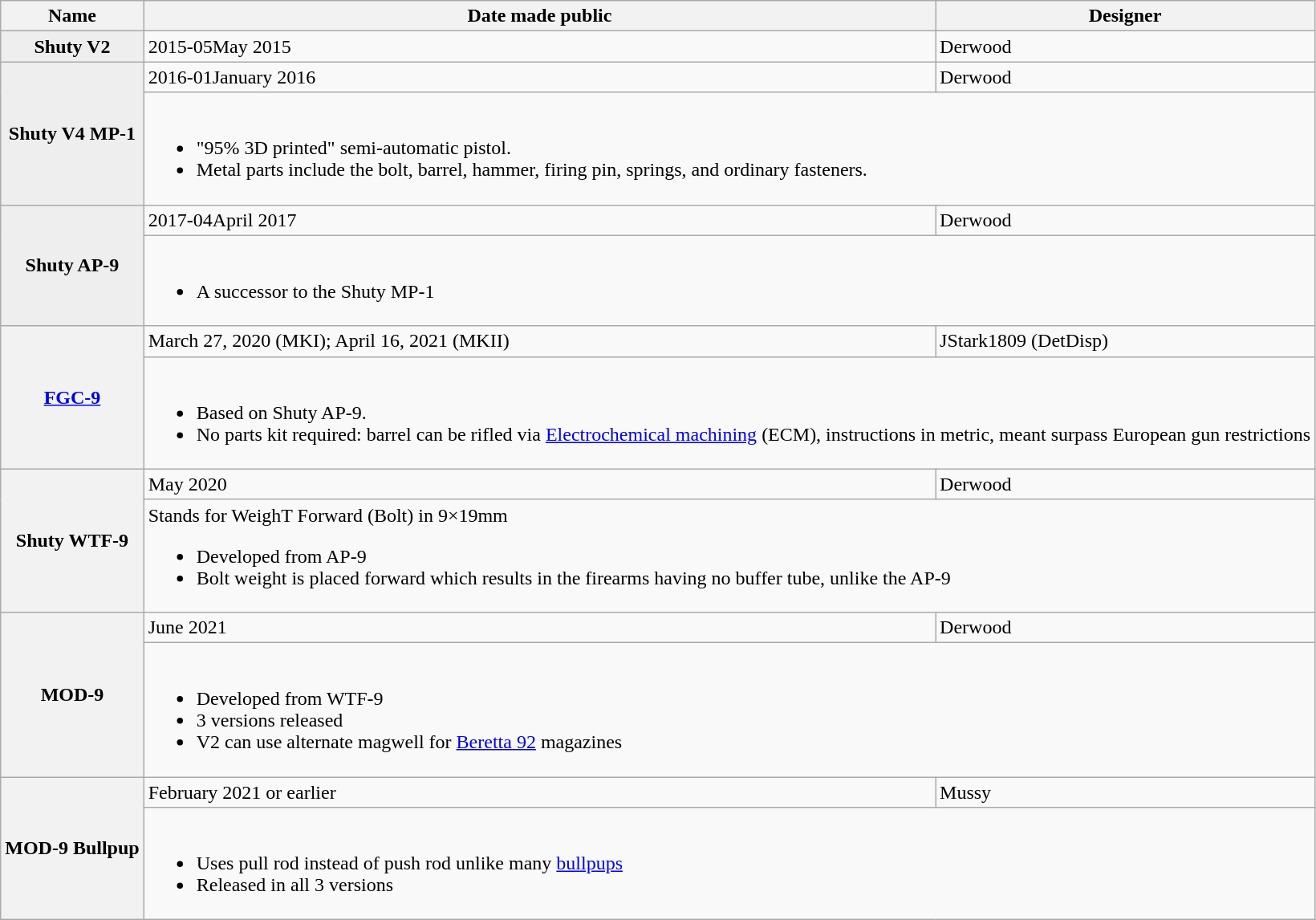<table class="wikitable sortable" style="text-align: left;">
<tr>
<th>Name</th>
<th>Date made public</th>
<th>Designer</th>
</tr>
<tr>
<th style="background: #EEEEEE;">Shuty V2</th>
<td><span>2015-05</span>May 2015</td>
<td>Derwood</td>
</tr>
<tr>
<th rowspan="2" style="background: #EEEEEE;">Shuty V4 MP-1</th>
<td><span>2016-01</span>January 2016</td>
<td>Derwood</td>
</tr>
<tr>
<td colspan="2"><br><ul><li>"95% 3D printed" semi-automatic pistol.</li><li>Metal parts include the bolt, barrel, hammer, firing pin, springs, and ordinary fasteners.</li></ul></td>
</tr>
<tr>
<th rowspan="2" style="background: #EEEEEE;">Shuty AP-9</th>
<td><span>2017-04</span>April 2017</td>
<td>Derwood</td>
</tr>
<tr>
<td colspan="2"><br><ul><li>A successor to the Shuty MP-1</li></ul></td>
</tr>
<tr>
<th rowspan="2"><a href='#'>FGC-9</a></th>
<td>March 27, 2020 (MKI); April 16, 2021 (MKII)</td>
<td>JStark1809 (DetDisp)</td>
</tr>
<tr>
<td colspan="2"><br><ul><li>Based on Shuty AP-9.</li><li>No parts kit required: barrel can be rifled via <a href='#'>Electrochemical machining</a> (ECM), instructions in metric, meant surpass European gun restrictions</li></ul></td>
</tr>
<tr>
<th rowspan="2"><strong>Shuty WTF-9</strong></th>
<td>May 2020</td>
<td>Derwood</td>
</tr>
<tr>
<td colspan="2">Stands for WeighT Forward (Bolt) in 9×19mm<br><ul><li>Developed from AP-9</li><li>Bolt weight is placed forward which results in the firearms having no buffer tube, unlike the AP-9</li></ul></td>
</tr>
<tr>
<th rowspan="2">MOD-9</th>
<td>June 2021</td>
<td>Derwood</td>
</tr>
<tr>
<td colspan="2"><br><ul><li>Developed from WTF-9</li><li>3 versions released</li><li>V2 can use alternate magwell for <a href='#'>Beretta 92</a> magazines</li></ul></td>
</tr>
<tr>
<th rowspan="2">MOD-9 Bullpup</th>
<td>February 2021 or earlier</td>
<td>Mussy</td>
</tr>
<tr>
<td colspan="2"><br><ul><li>Uses pull rod instead of push rod unlike many <a href='#'>bullpups</a></li><li>Released in all 3 versions</li></ul></td>
</tr>
</table>
